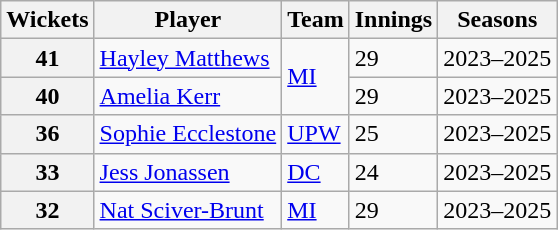<table class="wikitable">
<tr>
<th>Wickets</th>
<th>Player</th>
<th>Team</th>
<th>Innings</th>
<th>Seasons</th>
</tr>
<tr>
<th>41</th>
<td><a href='#'>Hayley Matthews</a></td>
<td rowspan="2"><a href='#'>MI</a></td>
<td>29</td>
<td>2023–2025</td>
</tr>
<tr>
<th>40</th>
<td><a href='#'>Amelia Kerr</a></td>
<td>29</td>
<td>2023–2025</td>
</tr>
<tr>
<th>36</th>
<td><a href='#'>Sophie Ecclestone</a></td>
<td><a href='#'>UPW</a></td>
<td>25</td>
<td>2023–2025</td>
</tr>
<tr>
<th>33</th>
<td><a href='#'>Jess Jonassen</a></td>
<td><a href='#'>DC</a></td>
<td>24</td>
<td>2023–2025</td>
</tr>
<tr>
<th>32</th>
<td><a href='#'>Nat Sciver-Brunt</a></td>
<td><a href='#'>MI</a></td>
<td>29</td>
<td>2023–2025</td>
</tr>
</table>
